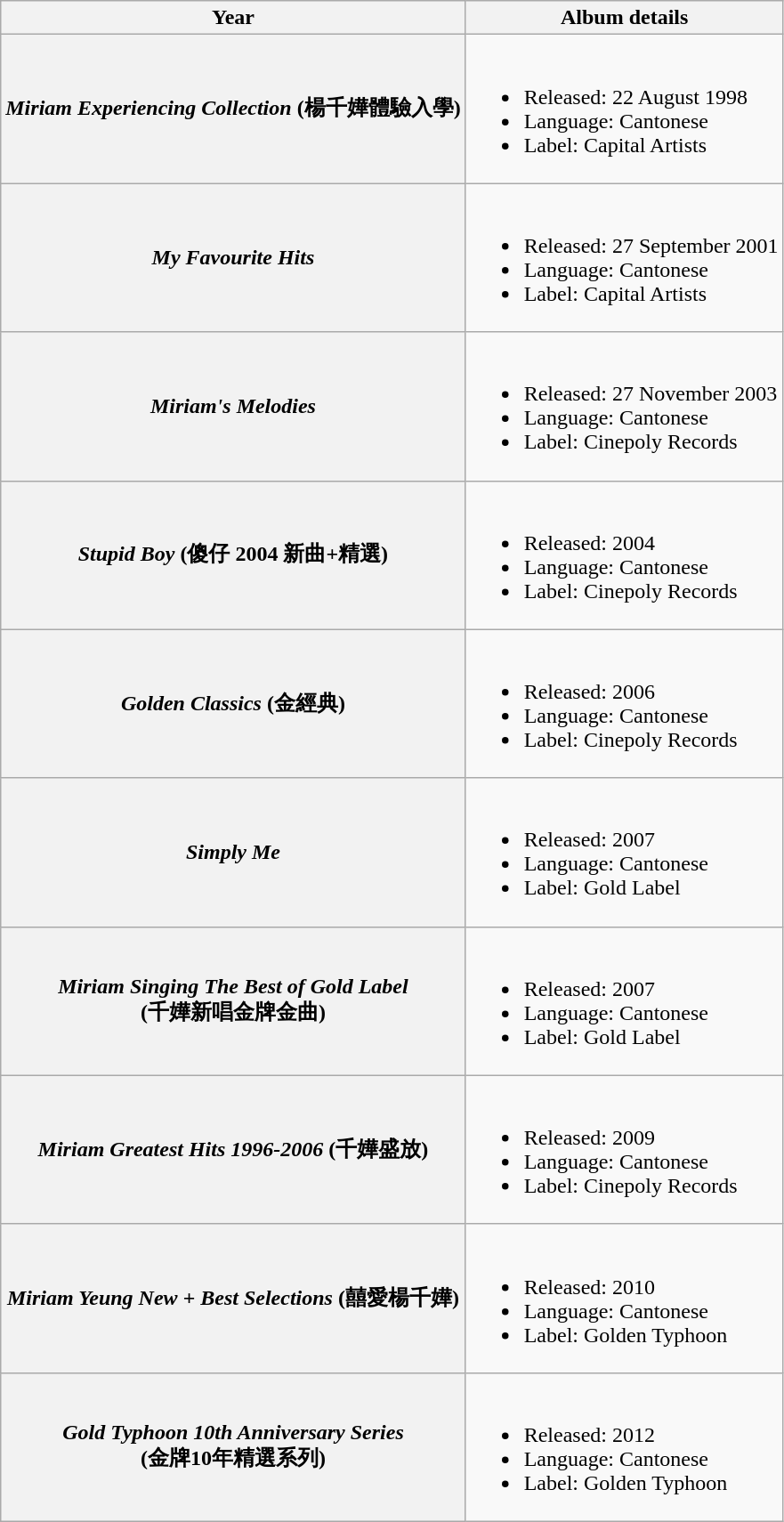<table class="wikitable plainrowheaders" style="text-align:center;">
<tr>
<th align="Center">Year</th>
<th align="left">Album details</th>
</tr>
<tr>
<th scope="row"><em>Miriam Experiencing Collection</em> (楊千嬅體驗入學)</th>
<td align="left"><br><ul><li>Released: 22 August 1998</li><li>Language: Cantonese</li><li>Label: Capital Artists</li></ul></td>
</tr>
<tr>
<th scope="row"><em>My Favourite Hits</em></th>
<td align="left"><br><ul><li>Released: 27 September 2001</li><li>Language: Cantonese</li><li>Label: Capital Artists</li></ul></td>
</tr>
<tr>
<th scope="row"><em>Miriam's Melodies</em></th>
<td align="left"><br><ul><li>Released: 27 November 2003</li><li>Language: Cantonese</li><li>Label: Cinepoly Records</li></ul></td>
</tr>
<tr>
<th scope="row"><em>Stupid Boy</em> (傻仔 2004 新曲+精選)</th>
<td align="left"><br><ul><li>Released: 2004</li><li>Language: Cantonese</li><li>Label: Cinepoly Records</li></ul></td>
</tr>
<tr>
<th scope="row"><em>Golden Classics</em> (金經典)</th>
<td align="left"><br><ul><li>Released: 2006</li><li>Language: Cantonese</li><li>Label: Cinepoly Records</li></ul></td>
</tr>
<tr>
<th scope="row"><em>Simply Me</em></th>
<td align="left"><br><ul><li>Released: 2007</li><li>Language: Cantonese</li><li>Label: Gold Label</li></ul></td>
</tr>
<tr>
<th scope="row"><em>Miriam Singing The Best of Gold Label</em><br>(千嬅新唱金牌金曲)</th>
<td align="left"><br><ul><li>Released: 2007</li><li>Language: Cantonese</li><li>Label: Gold Label</li></ul></td>
</tr>
<tr>
<th scope="row"><em>Miriam Greatest Hits 1996-2006</em> (千嬅盛放)</th>
<td align="left"><br><ul><li>Released: 2009</li><li>Language: Cantonese</li><li>Label: Cinepoly Records</li></ul></td>
</tr>
<tr>
<th scope="row"><em>Miriam Yeung New + Best Selections</em> (囍愛楊千嬅)</th>
<td align="left"><br><ul><li>Released: 2010</li><li>Language: Cantonese</li><li>Label: Golden Typhoon</li></ul></td>
</tr>
<tr>
<th scope="row"><em>Gold Typhoon 10th Anniversary Series</em><br>(金牌10年精選系列)</th>
<td align="left"><br><ul><li>Released: 2012</li><li>Language: Cantonese</li><li>Label: Golden Typhoon</li></ul></td>
</tr>
</table>
